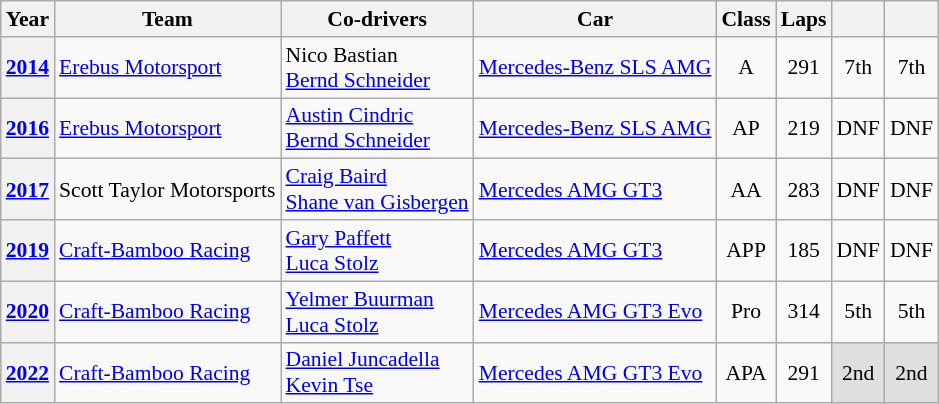<table class="wikitable" style="font-size:90%">
<tr>
<th>Year</th>
<th>Team</th>
<th>Co-drivers</th>
<th>Car</th>
<th>Class</th>
<th>Laps</th>
<th></th>
<th></th>
</tr>
<tr align="center">
<th><a href='#'>2014</a></th>
<td align="left" nowrap> <a href='#'>Erebus Motorsport</a></td>
<td align="left" nowrap> Nico Bastian<br>  <a href='#'>Bernd Schneider</a></td>
<td align="left" nowrap><a href='#'>Mercedes-Benz SLS AMG</a></td>
<td>A</td>
<td>291</td>
<td>7th</td>
<td>7th</td>
</tr>
<tr align="center">
<th><a href='#'>2016</a></th>
<td align="left" nowrap> <a href='#'>Erebus Motorsport</a></td>
<td align="left" nowrap> <a href='#'>Austin Cindric</a><br>  <a href='#'>Bernd Schneider</a></td>
<td align="left" nowrap><a href='#'>Mercedes-Benz SLS AMG</a></td>
<td>AP</td>
<td>219</td>
<td>DNF</td>
<td>DNF</td>
</tr>
<tr align="center">
<th><a href='#'>2017</a></th>
<td align="left" nowrap> Scott Taylor Motorsports</td>
<td align="left" nowrap> <a href='#'>Craig Baird</a><br>  <a href='#'>Shane van Gisbergen</a></td>
<td align="left" nowrap><a href='#'>Mercedes AMG GT3</a></td>
<td>AA</td>
<td>283</td>
<td>DNF</td>
<td>DNF</td>
</tr>
<tr align="center">
<th><a href='#'>2019</a></th>
<td align="left" nowrap> <a href='#'>Craft-Bamboo Racing</a></td>
<td align="left" nowrap> <a href='#'>Gary Paffett</a><br> <a href='#'>Luca Stolz</a></td>
<td align="left" nowrap><a href='#'>Mercedes AMG GT3</a></td>
<td>APP</td>
<td>185</td>
<td>DNF</td>
<td>DNF</td>
</tr>
<tr align="center">
<th><a href='#'>2020</a></th>
<td align="left" nowrap> <a href='#'>Craft-Bamboo Racing</a></td>
<td align="left" nowrap> <a href='#'>Yelmer Buurman</a><br> <a href='#'>Luca Stolz</a></td>
<td align="left" nowrap><a href='#'>Mercedes AMG GT3 Evo</a></td>
<td>Pro</td>
<td>314</td>
<td>5th</td>
<td>5th</td>
</tr>
<tr align="center">
<th><a href='#'>2022</a></th>
<td align="left" nowrap> <a href='#'>Craft-Bamboo Racing</a></td>
<td align="left" nowrap> <a href='#'>Daniel Juncadella</a><br> <a href='#'>Kevin Tse</a></td>
<td align="left" nowrap><a href='#'>Mercedes AMG GT3 Evo</a></td>
<td>APA</td>
<td>291</td>
<td style="background:#DFDFDF;">2nd</td>
<td style="background:#DFDFDF;">2nd</td>
</tr>
</table>
